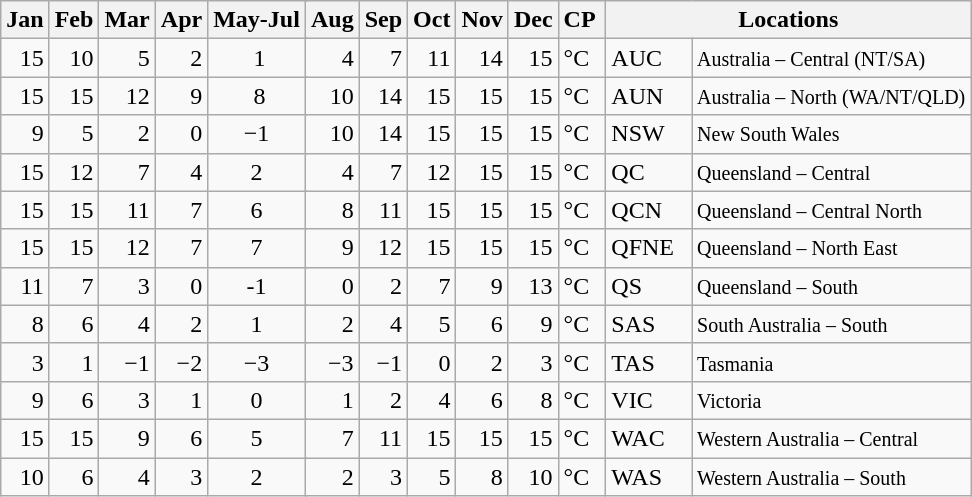<table class="wikitable">
<tr>
<th align=right>Jan</th>
<th align=right>Feb</th>
<th align=right>Mar</th>
<th align=right>Apr</th>
<th colspan="3" style="text-align:center;">May-Jul</th>
<th align=right>Aug</th>
<th align=right>Sep</th>
<th align=right>Oct</th>
<th align=right>Nov</th>
<th align=right>Dec</th>
<th>CP </th>
<th colspan=2>Locations</th>
</tr>
<tr>
<td align=right>15</td>
<td align=right>10</td>
<td align=right>5</td>
<td align=right>2</td>
<td colspan="3" style="text-align:center;"> 1</td>
<td align=right>4</td>
<td align=right>7</td>
<td align=right>11</td>
<td align=right>14</td>
<td align=right>15</td>
<td>°C</td>
<td>AUC  </td>
<td><small>Australia – Central (NT/SA)</small></td>
</tr>
<tr>
<td align=right>15</td>
<td align=right>15</td>
<td align=right>12</td>
<td align=right>9</td>
<td colspan="3" style="text-align:center;"> 8</td>
<td align=right>10</td>
<td align=right>14</td>
<td align=right>15</td>
<td align=right>15</td>
<td align=right>15</td>
<td>°C</td>
<td>AUN  </td>
<td><small>Australia – North (WA/NT/QLD)</small></td>
</tr>
<tr>
<td align=right>9</td>
<td align=right>5</td>
<td align=right>2</td>
<td align=right>0</td>
<td colspan="3" style="text-align:center;">−1</td>
<td align=right>10</td>
<td align=right>14</td>
<td align=right>15</td>
<td align=right>15</td>
<td align=right>15</td>
<td>°C</td>
<td>NSW  </td>
<td><small>New South Wales</small></td>
</tr>
<tr>
<td align=right>15</td>
<td align=right>12</td>
<td align=right>7</td>
<td align=right>4</td>
<td colspan="3" style="text-align:center;">2</td>
<td align=right>4</td>
<td align=right>7</td>
<td align=right>12</td>
<td align=right>15</td>
<td align=right>15</td>
<td>°C</td>
<td>QC  </td>
<td><small>Queensland – Central</small></td>
</tr>
<tr>
<td align=right>15</td>
<td align=right>15</td>
<td align=right>11</td>
<td align=right>7</td>
<td colspan="3" style="text-align:center;">6</td>
<td align=right>8</td>
<td align=right>11</td>
<td align=right>15</td>
<td align=right>15</td>
<td align=right>15</td>
<td>°C</td>
<td>QCN  </td>
<td><small>Queensland – Central North</small></td>
</tr>
<tr>
<td align=right>15</td>
<td align=right>15</td>
<td align=right>12</td>
<td align=right>7</td>
<td colspan="3" style="text-align:center;">7</td>
<td align=right>9</td>
<td align=right>12</td>
<td align=right>15</td>
<td align=right>15</td>
<td align=right>15</td>
<td>°C</td>
<td>QFNE  </td>
<td><small>Queensland – North East</small></td>
</tr>
<tr>
<td align=right>11</td>
<td align=right>7</td>
<td align=right>3</td>
<td align=right>0</td>
<td colspan="3" style="text-align:center;">-1</td>
<td align=right>0</td>
<td align=right>2</td>
<td align=right>7</td>
<td align=right>9</td>
<td align=right>13</td>
<td>°C</td>
<td>QS  </td>
<td><small>Queensland – South</small></td>
</tr>
<tr>
<td align=right>8</td>
<td align=right>6</td>
<td align=right>4</td>
<td align=right>2</td>
<td colspan="3" style="text-align:center;">1</td>
<td align=right>2</td>
<td align=right>4</td>
<td align=right>5</td>
<td align=right>6</td>
<td align=right>9</td>
<td>°C</td>
<td>SAS  </td>
<td><small>South Australia – South</small></td>
</tr>
<tr>
<td align=right>3</td>
<td align=right>1</td>
<td align=right>−1</td>
<td align=right>−2</td>
<td colspan="3" style="text-align:center;">−3</td>
<td align=right>−3</td>
<td align=right>−1</td>
<td align=right>0</td>
<td align=right>2</td>
<td align=right>3</td>
<td>°C</td>
<td>TAS  </td>
<td><small>Tasmania</small></td>
</tr>
<tr>
<td align=right>9</td>
<td align=right>6</td>
<td align=right>3</td>
<td align=right>1</td>
<td colspan="3" style="text-align:center;">0</td>
<td align=right>1</td>
<td align=right>2</td>
<td align=right>4</td>
<td align=right>6</td>
<td align=right>8</td>
<td>°C</td>
<td>VIC  </td>
<td><small>Victoria</small></td>
</tr>
<tr>
<td align=right>15</td>
<td align=right>15</td>
<td align=right>9</td>
<td align=right>6</td>
<td colspan="3" style="text-align:center;">5</td>
<td align=right>7</td>
<td align=right>11</td>
<td align=right>15</td>
<td align=right>15</td>
<td align=right>15</td>
<td>°C</td>
<td>WAC  </td>
<td><small>Western Australia – Central</small></td>
</tr>
<tr>
<td align=right>10</td>
<td align=right>6</td>
<td align=right>4</td>
<td align=right>3</td>
<td colspan="3" style="text-align:center;">2</td>
<td align=right>2</td>
<td align=right>3</td>
<td align=right>5</td>
<td align=right>8</td>
<td align=right>10</td>
<td>°C</td>
<td>WAS  </td>
<td><small>Western Australia – South</small></td>
</tr>
</table>
